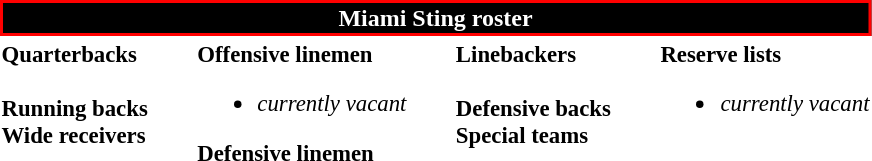<table class="toccolours" style="text-align: left;">
<tr>
<th colspan=7 style="background:black; border: 2px solid red; color:white; text-align:center;"><strong>Miami Sting roster</strong></th>
</tr>
<tr>
<td style="font-size: 95%;vertical-align:top;"><strong>Quarterbacks</strong><br><br><strong>Running backs</strong>
<br><strong>Wide receivers</strong>




</td>
<td style="width: 25px;"></td>
<td style="font-size: 95%;vertical-align:top;"><strong>Offensive linemen</strong><br><ul><li><em>currently vacant</em></li></ul><strong>Defensive linemen</strong>

</td>
<td style="width: 25px;"></td>
<td style="font-size: 95%;vertical-align:top;"><strong>Linebackers</strong><br><br><strong>Defensive backs</strong>
<br><strong>Special teams</strong>
</td>
<td style="width: 25px;"></td>
<td style="font-size: 95%;vertical-align:top;"><strong>Reserve lists</strong><br><ul><li><em>currently vacant</em></li></ul></td>
</tr>
<tr>
</tr>
</table>
